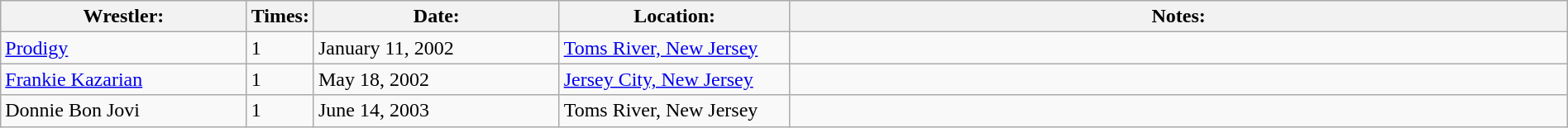<table class="wikitable" width=100%>
<tr>
<th width=16%>Wrestler:</th>
<th width=1%>Times:</th>
<th width=16%>Date:</th>
<th width=15%>Location:</th>
<th width=51%>Notes:</th>
</tr>
<tr>
<td><a href='#'>Prodigy</a></td>
<td>1</td>
<td>January 11, 2002</td>
<td><a href='#'>Toms River, New Jersey</a></td>
<td></td>
</tr>
<tr>
<td><a href='#'>Frankie Kazarian</a></td>
<td>1</td>
<td>May 18, 2002</td>
<td><a href='#'>Jersey City, New Jersey</a></td>
<td></td>
</tr>
<tr>
<td>Donnie Bon Jovi</td>
<td>1</td>
<td>June 14, 2003</td>
<td>Toms River, New Jersey</td>
<td></td>
</tr>
</table>
